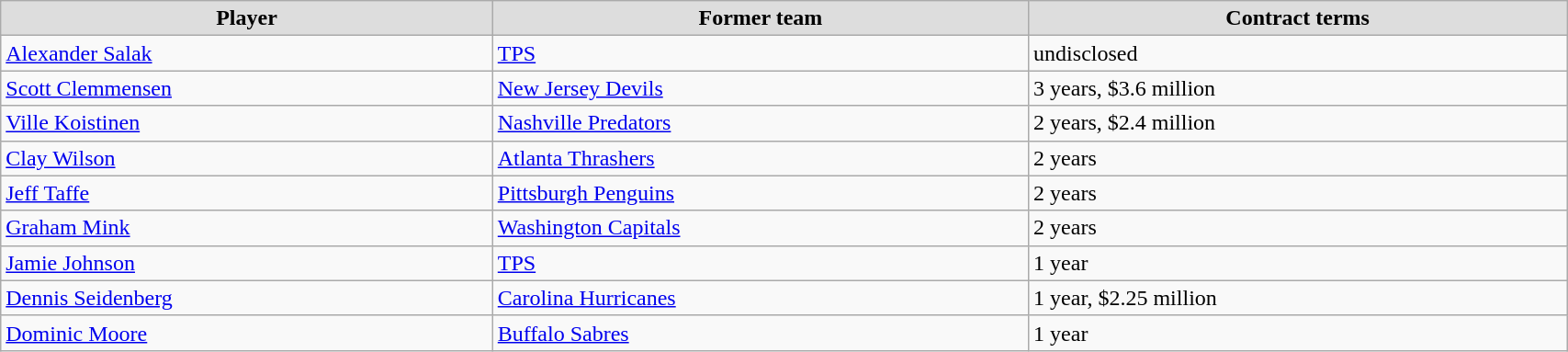<table class="wikitable" width=90%>
<tr align="center"  bgcolor="#dddddd">
<td><strong>Player</strong></td>
<td><strong>Former team</strong></td>
<td><strong>Contract terms</strong></td>
</tr>
<tr>
<td><a href='#'>Alexander Salak</a></td>
<td><a href='#'>TPS</a></td>
<td>undisclosed</td>
</tr>
<tr>
<td><a href='#'>Scott Clemmensen</a></td>
<td><a href='#'>New Jersey Devils</a></td>
<td>3 years, $3.6 million</td>
</tr>
<tr>
<td><a href='#'>Ville Koistinen</a></td>
<td><a href='#'>Nashville Predators</a></td>
<td>2 years, $2.4 million</td>
</tr>
<tr>
<td><a href='#'>Clay Wilson</a></td>
<td><a href='#'>Atlanta Thrashers</a></td>
<td>2 years</td>
</tr>
<tr>
<td><a href='#'>Jeff Taffe</a></td>
<td><a href='#'>Pittsburgh Penguins</a></td>
<td>2 years</td>
</tr>
<tr>
<td><a href='#'>Graham Mink</a></td>
<td><a href='#'>Washington Capitals</a></td>
<td>2 years</td>
</tr>
<tr>
<td><a href='#'>Jamie Johnson</a></td>
<td><a href='#'>TPS</a></td>
<td>1 year</td>
</tr>
<tr>
<td><a href='#'>Dennis Seidenberg</a></td>
<td><a href='#'>Carolina Hurricanes</a></td>
<td>1 year, $2.25 million</td>
</tr>
<tr>
<td><a href='#'>Dominic Moore</a></td>
<td><a href='#'>Buffalo Sabres</a></td>
<td>1 year</td>
</tr>
</table>
